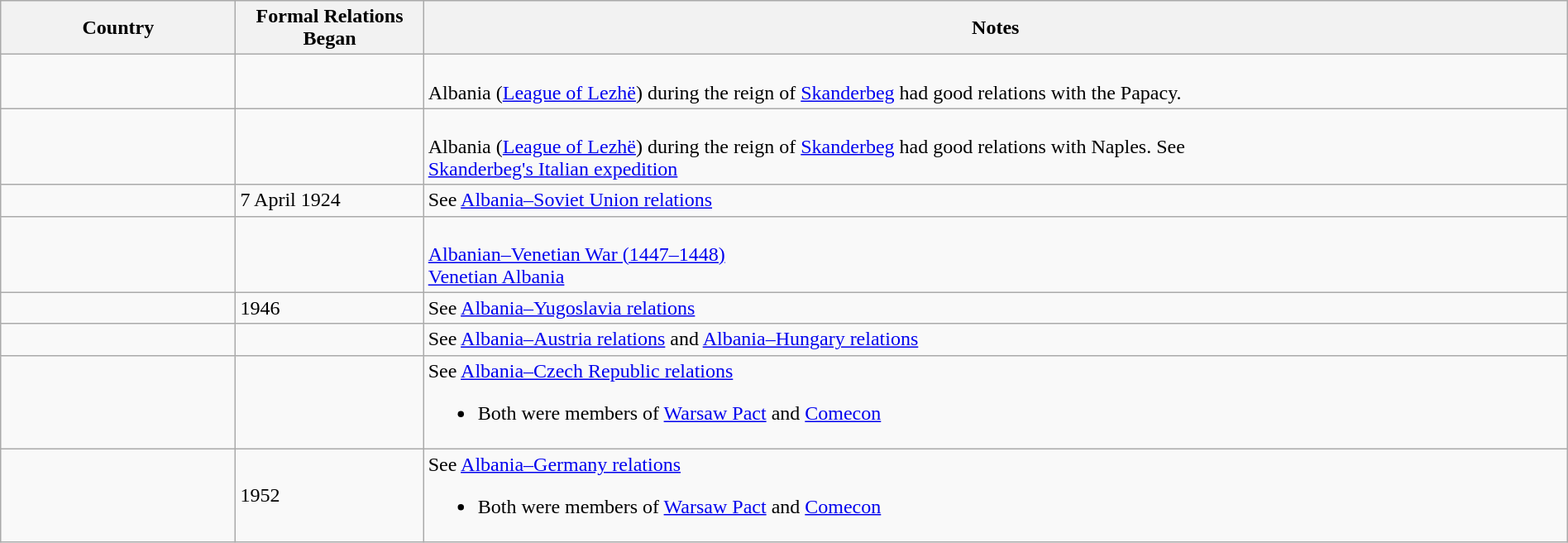<table class="wikitable sortable" border="1" style="width:100%; margin:auto;">
<tr>
<th width="15%">Country</th>
<th width="12%">Formal Relations Began</th>
<th>Notes</th>
</tr>
<tr -valign="top">
<td></td>
<td></td>
<td><br>Albania (<a href='#'>League of Lezhë</a>) during the reign of <a href='#'>Skanderbeg</a> had good relations with the Papacy.</td>
</tr>
<tr -valign="top">
<td></td>
<td></td>
<td><br>Albania (<a href='#'>League of Lezhë</a>) during the reign of <a href='#'>Skanderbeg</a> had good relations with Naples. 
See<br><a href='#'>Skanderbeg's Italian expedition</a></td>
</tr>
<tr -valign="top">
<td></td>
<td>7 April 1924</td>
<td>See <a href='#'>Albania–Soviet Union relations</a></td>
</tr>
<tr -valign="top">
<td></td>
<td></td>
<td><br><a href='#'>Albanian–Venetian War (1447–1448)</a><br><a href='#'>Venetian Albania</a></td>
</tr>
<tr -valign="top">
<td></td>
<td>1946</td>
<td>See <a href='#'>Albania–Yugoslavia relations</a></td>
</tr>
<tr>
<td></td>
<td></td>
<td>See <a href='#'>Albania–Austria relations</a> and <a href='#'>Albania–Hungary relations</a></td>
</tr>
<tr>
<td></td>
<td></td>
<td>See <a href='#'>Albania–Czech Republic relations</a><br><ul><li>Both were members of <a href='#'>Warsaw Pact</a> and <a href='#'>Comecon</a></li></ul></td>
</tr>
<tr>
<td></td>
<td>1952</td>
<td>See <a href='#'>Albania–Germany relations</a><br><ul><li>Both were members of <a href='#'>Warsaw Pact</a> and <a href='#'>Comecon</a></li></ul></td>
</tr>
</table>
